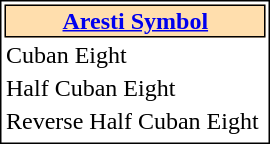<table style="border:1px solid black;">
<tr>
<th colspan="2" style="background:#ffdead; border:1px solid black;"><a href='#'>Aresti Symbol</a></th>
</tr>
<tr>
<td>Cuban Eight</td>
<td></td>
</tr>
<tr>
<td>Half Cuban Eight</td>
<td></td>
</tr>
<tr>
<td>Reverse Half Cuban Eight</td>
<td></td>
</tr>
<tr>
</tr>
</table>
